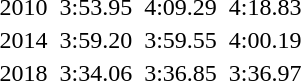<table>
<tr>
<td>2010<br></td>
<td></td>
<td>3:53.95</td>
<td></td>
<td>4:09.29</td>
<td></td>
<td>4:18.83</td>
</tr>
<tr>
<td>2014<br></td>
<td></td>
<td>3:59.20</td>
<td></td>
<td>3:59.55</td>
<td></td>
<td>4:00.19</td>
</tr>
<tr>
<td>2018<br></td>
<td></td>
<td>3:34.06</td>
<td></td>
<td>3:36.85</td>
<td></td>
<td>3:36.97</td>
</tr>
</table>
